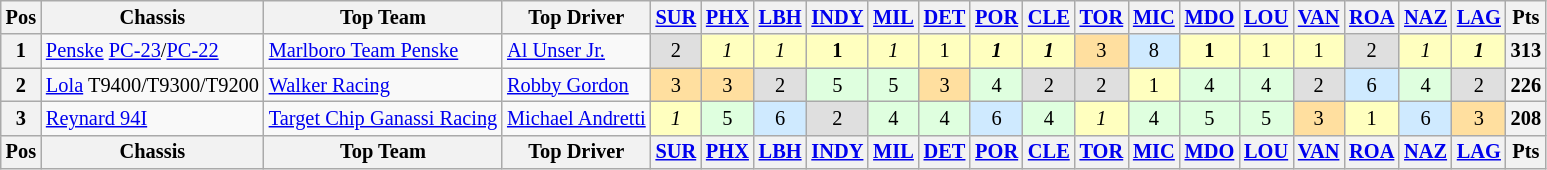<table class="wikitable" style="font-size: 85%;; text-align:center;">
<tr valign="top">
<th valign="middle">Pos</th>
<th valign="middle">Chassis</th>
<th valign="middle">Top Team</th>
<th valign="middle">Top Driver</th>
<th width="27"><a href='#'>SUR</a> </th>
<th width="27"><a href='#'>PHX</a> </th>
<th width="27"><a href='#'>LBH</a> </th>
<th width="27"><a href='#'>INDY</a> </th>
<th width="27"><a href='#'>MIL</a> </th>
<th width="27"><a href='#'>DET</a> </th>
<th width="27"><a href='#'>POR</a> </th>
<th width="27"><a href='#'>CLE</a> </th>
<th width="27"><a href='#'>TOR</a> </th>
<th width="27"><a href='#'>MIC</a> </th>
<th width="27"><a href='#'>MDO</a> </th>
<th width="27"><a href='#'>LOU</a> </th>
<th width="27"><a href='#'>VAN</a> </th>
<th width="27"><a href='#'>ROA</a> </th>
<th width="27"><a href='#'>NAZ</a> </th>
<th width="27"><a href='#'>LAG</a> </th>
<th valign="middle">Pts</th>
</tr>
<tr>
<th>1</th>
<td align="left"> <a href='#'>Penske</a> <a href='#'>PC-23</a>/<a href='#'>PC-22</a></td>
<td align="left"><a href='#'>Marlboro Team Penske</a></td>
<td align="left"><a href='#'>Al Unser Jr.</a></td>
<td style="background:#dfdfdf;">2</td>
<td style="background:#ffffbf;"><em>1</em></td>
<td style="background:#ffffbf;"><em>1</em></td>
<td style="background:#ffffbf;"><strong>1</strong></td>
<td style="background:#ffffbf;"><em>1</em></td>
<td style="background:#ffffbf;">1</td>
<td style="background:#ffffbf;"><strong><em>1</em></strong></td>
<td style="background:#ffffbf;"><strong><em>1</em></strong></td>
<td style="background:#ffdf9f;">3</td>
<td style="background:#CFEAFF;">8</td>
<td style="background:#ffffbf;"><strong>1</strong></td>
<td style="background:#ffffbf;">1</td>
<td style="background:#ffffbf;">1</td>
<td style="background:#dfdfdf;">2</td>
<td style="background:#ffffbf;"><em>1</em></td>
<td style="background:#ffffbf;"><strong><em>1</em></strong></td>
<th>313</th>
</tr>
<tr>
<th>2</th>
<td align="left"> <a href='#'>Lola</a> T9400/T9300/T9200</td>
<td align="left"><a href='#'>Walker Racing</a></td>
<td align="left"><a href='#'>Robby Gordon</a></td>
<td style="background:#ffdf9f;">3</td>
<td style="background:#ffdf9f;">3</td>
<td style="background:#dfdfdf;">2</td>
<td style="background:#dfffdf;">5</td>
<td style="background:#dfffdf;">5</td>
<td style="background:#ffdf9f;">3</td>
<td style="background:#dfffdf;">4</td>
<td style="background:#dfdfdf;">2</td>
<td style="background:#dfdfdf;">2</td>
<td style="background:#ffffbf;">1</td>
<td style="background:#dfffdf;">4</td>
<td style="background:#dfffdf;">4</td>
<td style="background:#dfdfdf;">2</td>
<td style="background:#CFEAFF;">6</td>
<td style="background:#dfffdf;">4</td>
<td style="background:#dfdfdf;">2</td>
<th>226</th>
</tr>
<tr>
<th>3</th>
<td align="left"> <a href='#'>Reynard 94I</a></td>
<td align="left"><a href='#'>Target Chip Ganassi Racing</a></td>
<td align="left"><a href='#'>Michael Andretti</a></td>
<td style="background:#ffffbf;"><em>1</em></td>
<td style="background:#dfffdf;">5</td>
<td style="background:#CFEAFF;">6</td>
<td style="background:#dfdfdf;">2</td>
<td style="background:#dfffdf;">4</td>
<td style="background:#dfffdf;">4</td>
<td style="background:#CFEAFF;">6</td>
<td style="background:#dfffdf;">4</td>
<td style="background:#ffffbf;"><em>1</em></td>
<td style="background:#dfffdf;">4</td>
<td style="background:#dfffdf;">5</td>
<td style="background:#dfffdf;">5</td>
<td style="background:#ffdf9f;">3</td>
<td style="background:#ffffbf;">1</td>
<td style="background:#CFEAFF;">6</td>
<td style="background:#ffdf9f;">3</td>
<th>208</th>
</tr>
<tr>
<th valign="middle">Pos</th>
<th valign="middle">Chassis</th>
<th valign="middle">Top Team</th>
<th valign="middle">Top Driver</th>
<th width="27"><a href='#'>SUR</a> </th>
<th width="27"><a href='#'>PHX</a> </th>
<th width="27"><a href='#'>LBH</a> </th>
<th width="27"><a href='#'>INDY</a> </th>
<th width="27"><a href='#'>MIL</a> </th>
<th width="27"><a href='#'>DET</a> </th>
<th width="27"><a href='#'>POR</a> </th>
<th width="27"><a href='#'>CLE</a> </th>
<th width="27"><a href='#'>TOR</a> </th>
<th width="27"><a href='#'>MIC</a> </th>
<th width="27"><a href='#'>MDO</a> </th>
<th width="27"><a href='#'>LOU</a> </th>
<th width="27"><a href='#'>VAN</a> </th>
<th width="27"><a href='#'>ROA</a> </th>
<th width="27"><a href='#'>NAZ</a> </th>
<th width="27"><a href='#'>LAG</a> </th>
<th valign="middle">Pts</th>
</tr>
</table>
